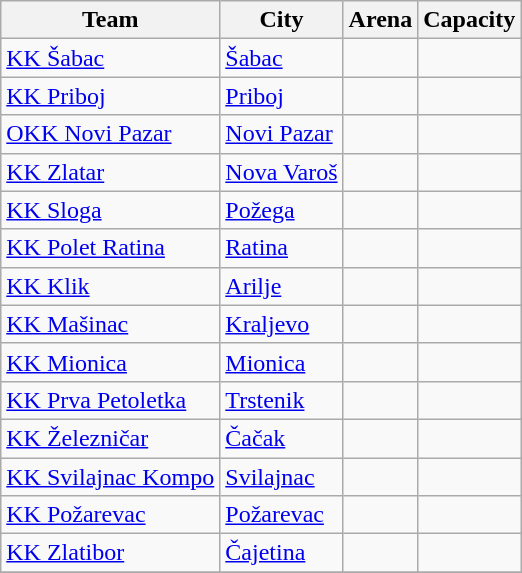<table class="wikitable sortable">
<tr>
<th>Team</th>
<th>City</th>
<th>Arena</th>
<th>Capacity</th>
</tr>
<tr>
<td><a href='#'>KK Šabac</a></td>
<td><a href='#'>Šabac</a></td>
<td></td>
<td></td>
</tr>
<tr>
<td><a href='#'>KK Priboj</a></td>
<td><a href='#'>Priboj</a></td>
<td></td>
<td></td>
</tr>
<tr>
<td><a href='#'>OKK Novi Pazar</a></td>
<td><a href='#'>Novi Pazar</a></td>
<td></td>
<td></td>
</tr>
<tr>
<td><a href='#'>KK Zlatar</a></td>
<td><a href='#'>Nova Varoš</a></td>
<td></td>
<td></td>
</tr>
<tr>
<td><a href='#'>KK Sloga</a></td>
<td><a href='#'>Požega</a></td>
<td></td>
<td></td>
</tr>
<tr>
<td><a href='#'>KK Polet Ratina</a></td>
<td><a href='#'>Ratina</a></td>
<td></td>
<td></td>
</tr>
<tr>
<td><a href='#'>KK Klik</a></td>
<td><a href='#'>Arilje</a></td>
<td></td>
<td></td>
</tr>
<tr>
<td><a href='#'>KK Mašinac</a></td>
<td><a href='#'>Kraljevo</a></td>
<td></td>
<td></td>
</tr>
<tr>
<td><a href='#'>KK Mionica</a></td>
<td><a href='#'>Mionica</a></td>
<td></td>
<td></td>
</tr>
<tr>
<td><a href='#'>KK Prva Petoletka</a></td>
<td><a href='#'>Trstenik</a></td>
<td></td>
<td></td>
</tr>
<tr>
<td><a href='#'>KK Železničar</a></td>
<td><a href='#'>Čačak</a></td>
<td></td>
<td></td>
</tr>
<tr>
<td><a href='#'>KK Svilajnac Kompo</a></td>
<td><a href='#'>Svilajnac</a></td>
<td></td>
<td></td>
</tr>
<tr>
<td><a href='#'>KK Požarevac</a></td>
<td><a href='#'>Požarevac</a></td>
<td></td>
<td></td>
</tr>
<tr>
<td><a href='#'>KK Zlatibor</a></td>
<td><a href='#'>Čajetina</a></td>
<td></td>
<td></td>
</tr>
<tr>
</tr>
</table>
